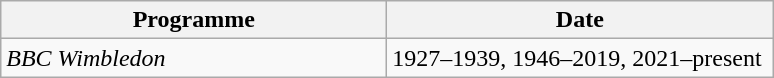<table class="wikitable">
<tr>
<th width=250>Programme</th>
<th width=250>Date</th>
</tr>
<tr>
<td><em>BBC Wimbledon</em></td>
<td>1927–1939, 1946–2019, 2021–present</td>
</tr>
</table>
